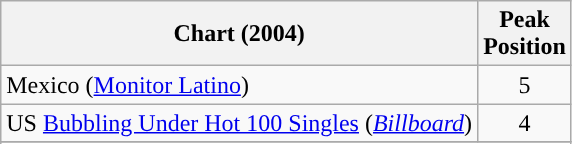<table class="wikitable">
<tr>
<th style="text-align:center;">Chart (2004)</th>
<th style="text-align:center;">Peak<br>Position</th>
</tr>
<tr>
<td>Mexico (<a href='#'>Monitor Latino</a>)</td>
<td align="center">5</td>
</tr>
<tr>
<td align="left">US <a href='#'>Bubbling Under Hot 100 Singles</a> (<em><a href='#'>Billboard</a></em>)</td>
<td style="text-align:center;">4</td>
</tr>
<tr>
</tr>
<tr>
</tr>
<tr>
</tr>
<tr>
</tr>
</table>
